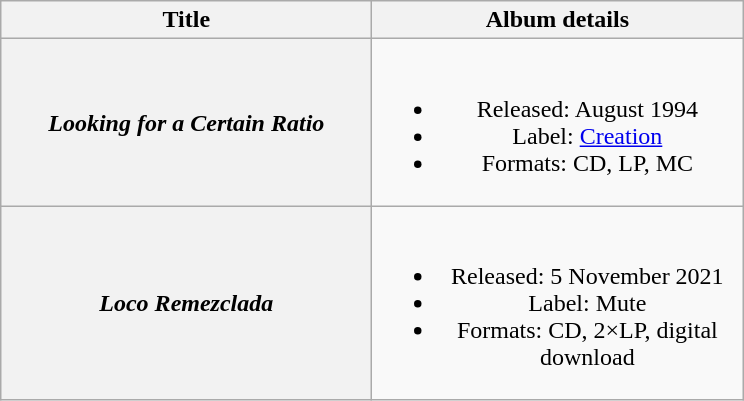<table class="wikitable plainrowheaders" style="text-align:center;">
<tr>
<th scope="col" style="width:15em;">Title</th>
<th scope="col" style="width:15em;">Album details</th>
</tr>
<tr>
<th scope="row"><em>Looking for a Certain Ratio</em></th>
<td><br><ul><li>Released: August 1994</li><li>Label: <a href='#'>Creation</a></li><li>Formats: CD, LP, MC</li></ul></td>
</tr>
<tr>
<th scope="row"><em>Loco Remezclada</em></th>
<td><br><ul><li>Released: 5 November 2021</li><li>Label: Mute</li><li>Formats: CD, 2×LP, digital download</li></ul></td>
</tr>
</table>
